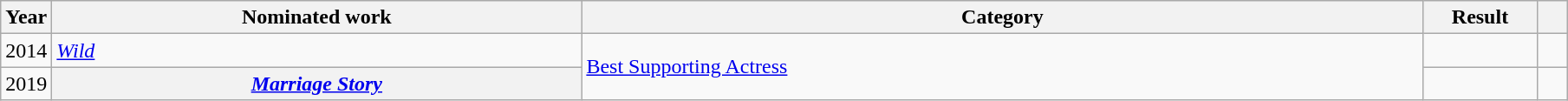<table class="wikitable sortable">
<tr>
<th scope="col" style="width:1em;">Year</th>
<th scope="col" style="width:25em;">Nominated work</th>
<th scope="col" style="width:40em;">Category</th>
<th scope="col" style="width:5em;">Result</th>
<th scope="col" style="width:1em;"class="unsortable"></th>
</tr>
<tr>
<td>2014</td>
<td><em><a href='#'>Wild</a></em></td>
<td rowspan="2"><a href='#'>Best Supporting Actress</a></td>
<td></td>
<td></td>
</tr>
<tr>
<td>2019</td>
<th><em><a href='#'>Marriage Story</a></em></th>
<td></td>
<td></td>
</tr>
</table>
